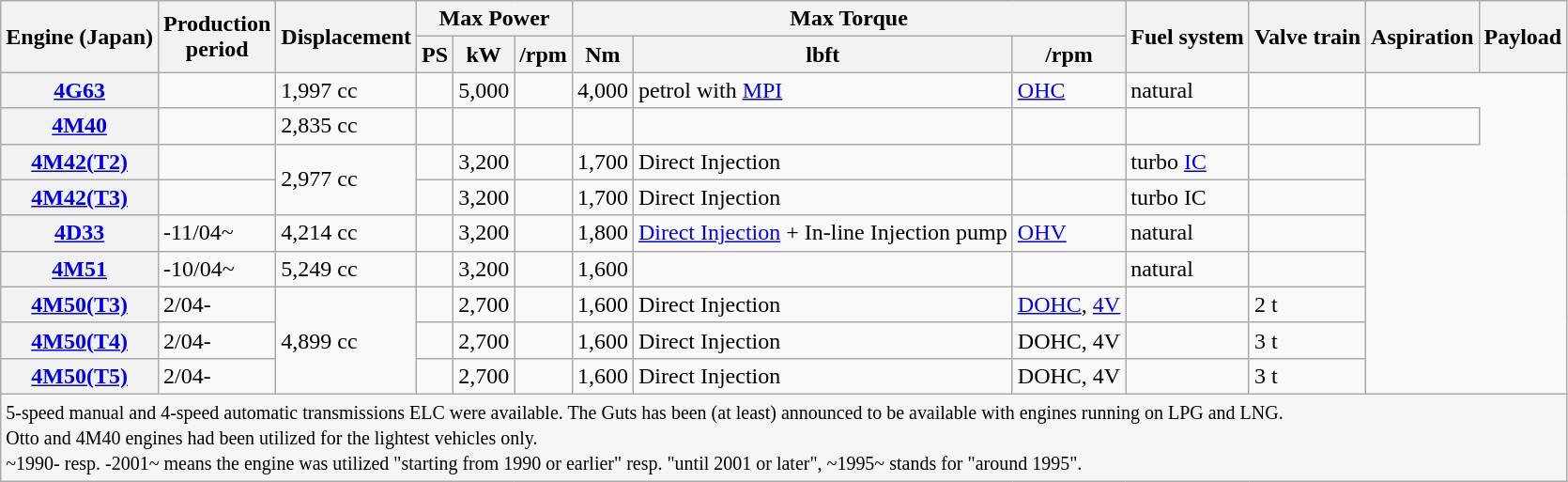<table class="wikitable">
<tr>
<th rowspan="2">Engine (Japan)</th>
<th rowspan="2">Production<br>period</th>
<th rowspan="2">Displacement</th>
<th colspan="3">Max Power</th>
<th colspan="3">Max Torque</th>
<th rowspan="2">Fuel system</th>
<th rowspan="2">Valve train</th>
<th rowspan="2">Aspiration</th>
<th rowspan="2">Payload</th>
</tr>
<tr>
<th>PS</th>
<th>kW</th>
<th>/rpm</th>
<th>Nm</th>
<th>lbft</th>
<th>/rpm</th>
</tr>
<tr>
<th><a href='#'>4G63</a></th>
<td></td>
<td>1,997 cc</td>
<td></td>
<td>5,000</td>
<td></td>
<td>4,000</td>
<td>petrol with <a href='#'>MPI</a></td>
<td><a href='#'>OHC</a></td>
<td>natural</td>
<td></td>
</tr>
<tr>
<th><a href='#'>4M40</a></th>
<td></td>
<td>2,835 cc</td>
<td></td>
<td></td>
<td></td>
<td></td>
<td></td>
<td></td>
<td></td>
<td></td>
<td></td>
</tr>
<tr>
<th><a href='#'>4M42(T2)</a></th>
<td></td>
<td rowspan="2">2,977 cc</td>
<td></td>
<td>3,200</td>
<td></td>
<td>1,700</td>
<td>Direct Injection</td>
<td></td>
<td>turbo <a href='#'>IC</a></td>
<td></td>
</tr>
<tr>
<th><a href='#'>4M42(T3)</a></th>
<td></td>
<td></td>
<td>3,200</td>
<td></td>
<td>1,700</td>
<td>Direct Injection</td>
<td></td>
<td>turbo IC</td>
<td></td>
</tr>
<tr>
<th><a href='#'>4D33</a></th>
<td>-11/04~</td>
<td>4,214 cc</td>
<td></td>
<td>3,200</td>
<td></td>
<td>1,800</td>
<td><a href='#'>Direct Injection</a> + In-line Injection pump</td>
<td><a href='#'>OHV</a></td>
<td>natural</td>
<td></td>
</tr>
<tr>
<th><a href='#'>4M51</a></th>
<td>-10/04~</td>
<td>5,249 cc</td>
<td></td>
<td>3,200</td>
<td></td>
<td>1,600</td>
<td></td>
<td></td>
<td>natural</td>
<td></td>
</tr>
<tr>
<th><a href='#'>4M50(T3)</a></th>
<td>2/04-</td>
<td rowspan="3">4,899 cc</td>
<td></td>
<td>2,700</td>
<td></td>
<td>1,600</td>
<td>Direct Injection</td>
<td><a href='#'>DOHC</a>, <a href='#'>4V</a></td>
<td></td>
<td>2 t</td>
</tr>
<tr>
<th><a href='#'>4M50(T4)</a></th>
<td>2/04-</td>
<td></td>
<td>2,700</td>
<td></td>
<td>1,600</td>
<td>Direct Injection</td>
<td>DOHC, 4V</td>
<td></td>
<td>3 t</td>
</tr>
<tr>
<th><a href='#'>4M50(T5)</a></th>
<td>2/04-</td>
<td></td>
<td>2,700</td>
<td></td>
<td>1,600</td>
<td>Direct Injection</td>
<td>DOHC, 4V</td>
<td></td>
<td>3 t</td>
</tr>
<tr>
<td colspan="13" style="background:#F5F5F5"><small>5-speed manual and 4-speed automatic transmissions ELC were available. The Guts has been (at least) announced to be available with engines running on LPG and LNG.<br>Otto and 4M40 engines had been utilized for the lightest vehicles only.<br>~1990- resp. -2001~ means the engine was utilized "starting from 1990 or earlier" resp. "until 2001 or later", ~1995~ stands for "around 1995".</small></td>
</tr>
</table>
